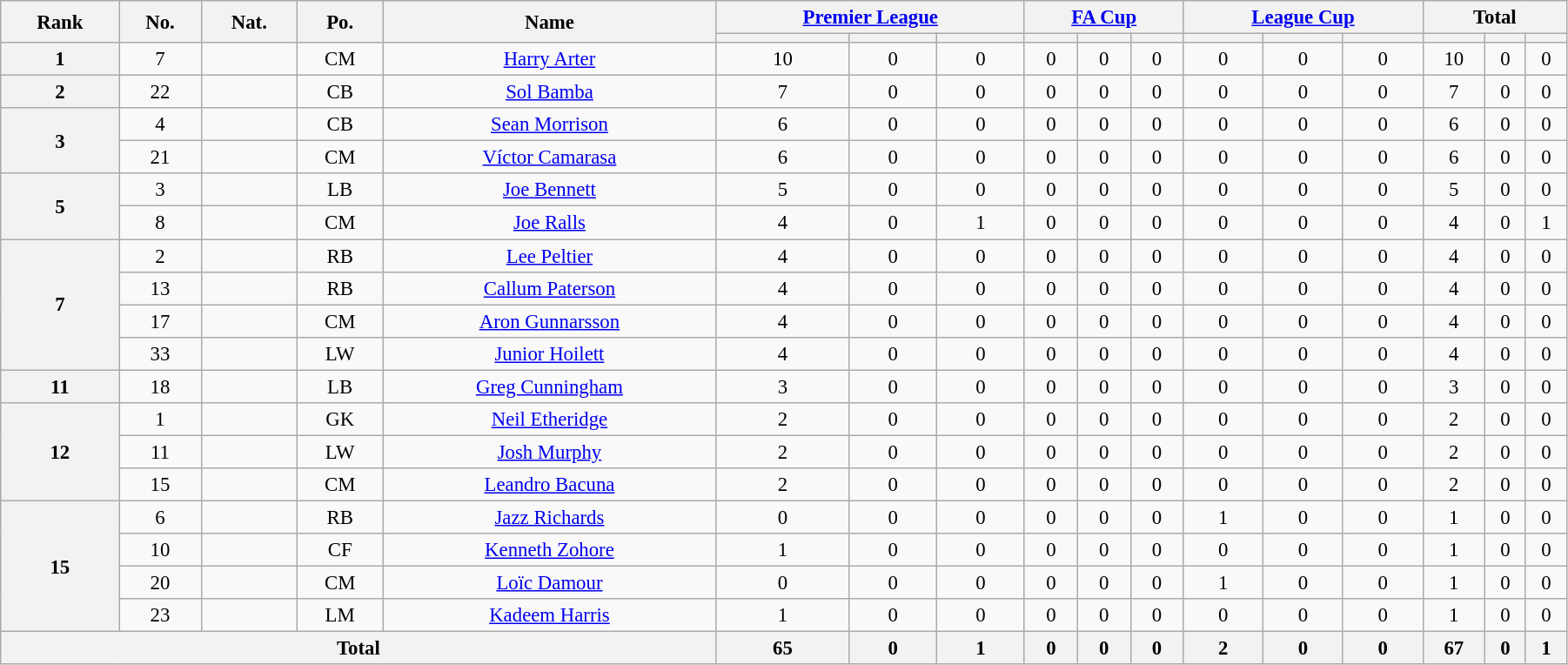<table class="wikitable" style="text-align:center; font-size:95%; width:95%;">
<tr>
<th rowspan=2>Rank</th>
<th rowspan=2>No.</th>
<th rowspan=2>Nat.</th>
<th rowspan=2>Po.</th>
<th rowspan=2>Name</th>
<th colspan=3><a href='#'>Premier League</a></th>
<th colspan=3><a href='#'>FA Cup</a></th>
<th colspan=3><a href='#'>League Cup</a></th>
<th colspan=3>Total</th>
</tr>
<tr>
<th></th>
<th></th>
<th></th>
<th></th>
<th></th>
<th></th>
<th></th>
<th></th>
<th></th>
<th></th>
<th></th>
<th></th>
</tr>
<tr>
<th rowspan=1>1</th>
<td>7</td>
<td></td>
<td>CM</td>
<td><a href='#'>Harry Arter</a></td>
<td>10</td>
<td>0</td>
<td>0</td>
<td>0</td>
<td>0</td>
<td>0</td>
<td>0</td>
<td>0</td>
<td>0</td>
<td>10</td>
<td>0</td>
<td>0</td>
</tr>
<tr>
<th rowspan=1>2</th>
<td>22</td>
<td></td>
<td>CB</td>
<td><a href='#'>Sol Bamba</a></td>
<td>7</td>
<td>0</td>
<td>0</td>
<td>0</td>
<td>0</td>
<td>0</td>
<td>0</td>
<td>0</td>
<td>0</td>
<td>7</td>
<td>0</td>
<td>0</td>
</tr>
<tr>
<th rowspan=2>3</th>
<td>4</td>
<td></td>
<td>CB</td>
<td><a href='#'>Sean Morrison</a></td>
<td>6</td>
<td>0</td>
<td>0</td>
<td>0</td>
<td>0</td>
<td>0</td>
<td>0</td>
<td>0</td>
<td>0</td>
<td>6</td>
<td>0</td>
<td>0</td>
</tr>
<tr>
<td>21</td>
<td></td>
<td>CM</td>
<td><a href='#'>Víctor Camarasa</a></td>
<td>6</td>
<td>0</td>
<td>0</td>
<td>0</td>
<td>0</td>
<td>0</td>
<td>0</td>
<td>0</td>
<td>0</td>
<td>6</td>
<td>0</td>
<td>0</td>
</tr>
<tr>
<th rowspan=2>5</th>
<td>3</td>
<td></td>
<td>LB</td>
<td><a href='#'>Joe Bennett</a></td>
<td>5</td>
<td>0</td>
<td>0</td>
<td>0</td>
<td>0</td>
<td>0</td>
<td>0</td>
<td>0</td>
<td>0</td>
<td>5</td>
<td>0</td>
<td>0</td>
</tr>
<tr>
<td>8</td>
<td></td>
<td>CM</td>
<td><a href='#'>Joe Ralls</a></td>
<td>4</td>
<td>0</td>
<td>1</td>
<td>0</td>
<td>0</td>
<td>0</td>
<td>0</td>
<td>0</td>
<td>0</td>
<td>4</td>
<td>0</td>
<td>1</td>
</tr>
<tr>
<th rowspan=4>7</th>
<td>2</td>
<td></td>
<td>RB</td>
<td><a href='#'>Lee Peltier</a></td>
<td>4</td>
<td>0</td>
<td>0</td>
<td>0</td>
<td>0</td>
<td>0</td>
<td>0</td>
<td>0</td>
<td>0</td>
<td>4</td>
<td>0</td>
<td>0</td>
</tr>
<tr>
<td>13</td>
<td></td>
<td>RB</td>
<td><a href='#'>Callum Paterson</a></td>
<td>4</td>
<td>0</td>
<td>0</td>
<td>0</td>
<td>0</td>
<td>0</td>
<td>0</td>
<td>0</td>
<td>0</td>
<td>4</td>
<td>0</td>
<td>0</td>
</tr>
<tr>
<td>17</td>
<td></td>
<td>CM</td>
<td><a href='#'>Aron Gunnarsson</a></td>
<td>4</td>
<td>0</td>
<td>0</td>
<td>0</td>
<td>0</td>
<td>0</td>
<td>0</td>
<td>0</td>
<td>0</td>
<td>4</td>
<td>0</td>
<td>0</td>
</tr>
<tr>
<td>33</td>
<td></td>
<td>LW</td>
<td><a href='#'>Junior Hoilett</a></td>
<td>4</td>
<td>0</td>
<td>0</td>
<td>0</td>
<td>0</td>
<td>0</td>
<td>0</td>
<td>0</td>
<td>0</td>
<td>4</td>
<td>0</td>
<td>0</td>
</tr>
<tr>
<th rowspan=1>11</th>
<td>18</td>
<td></td>
<td>LB</td>
<td><a href='#'>Greg Cunningham</a></td>
<td>3</td>
<td>0</td>
<td>0</td>
<td>0</td>
<td>0</td>
<td>0</td>
<td>0</td>
<td>0</td>
<td>0</td>
<td>3</td>
<td>0</td>
<td>0</td>
</tr>
<tr>
<th rowspan=3>12</th>
<td>1</td>
<td></td>
<td>GK</td>
<td><a href='#'>Neil Etheridge</a></td>
<td>2</td>
<td>0</td>
<td>0</td>
<td>0</td>
<td>0</td>
<td>0</td>
<td>0</td>
<td>0</td>
<td>0</td>
<td>2</td>
<td>0</td>
<td>0</td>
</tr>
<tr>
<td>11</td>
<td></td>
<td>LW</td>
<td><a href='#'>Josh Murphy</a></td>
<td>2</td>
<td>0</td>
<td>0</td>
<td>0</td>
<td>0</td>
<td>0</td>
<td>0</td>
<td>0</td>
<td>0</td>
<td>2</td>
<td>0</td>
<td>0</td>
</tr>
<tr>
<td>15</td>
<td></td>
<td>CM</td>
<td><a href='#'>Leandro Bacuna</a></td>
<td>2</td>
<td>0</td>
<td>0</td>
<td>0</td>
<td>0</td>
<td>0</td>
<td>0</td>
<td>0</td>
<td>0</td>
<td>2</td>
<td>0</td>
<td>0</td>
</tr>
<tr>
<th rowspan=4>15</th>
<td>6</td>
<td></td>
<td>RB</td>
<td><a href='#'>Jazz Richards</a></td>
<td>0</td>
<td>0</td>
<td>0</td>
<td>0</td>
<td>0</td>
<td>0</td>
<td>1</td>
<td>0</td>
<td>0</td>
<td>1</td>
<td>0</td>
<td>0</td>
</tr>
<tr>
<td>10</td>
<td></td>
<td>CF</td>
<td><a href='#'>Kenneth Zohore</a></td>
<td>1</td>
<td>0</td>
<td>0</td>
<td>0</td>
<td>0</td>
<td>0</td>
<td>0</td>
<td>0</td>
<td>0</td>
<td>1</td>
<td>0</td>
<td>0</td>
</tr>
<tr>
<td>20</td>
<td></td>
<td>CM</td>
<td><a href='#'>Loïc Damour</a></td>
<td>0</td>
<td>0</td>
<td>0</td>
<td>0</td>
<td>0</td>
<td>0</td>
<td>1</td>
<td>0</td>
<td>0</td>
<td>1</td>
<td>0</td>
<td>0</td>
</tr>
<tr>
<td>23</td>
<td></td>
<td>LM</td>
<td><a href='#'>Kadeem Harris</a></td>
<td>1</td>
<td>0</td>
<td>0</td>
<td>0</td>
<td>0</td>
<td>0</td>
<td>0</td>
<td>0</td>
<td>0</td>
<td>1</td>
<td>0</td>
<td>0</td>
</tr>
<tr>
<th colspan=5>Total</th>
<th>65</th>
<th>0</th>
<th>1</th>
<th>0</th>
<th>0</th>
<th>0</th>
<th>2</th>
<th>0</th>
<th>0</th>
<th>67</th>
<th>0</th>
<th>1</th>
</tr>
</table>
